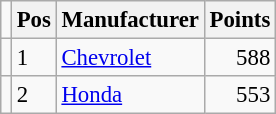<table class="wikitable" style="font-size: 95%;">
<tr>
<td></td>
<th>Pos</th>
<th>Manufacturer</th>
<th>Points</th>
</tr>
<tr>
<td align="left"></td>
<td>1</td>
<td> <a href='#'>Chevrolet</a></td>
<td align="right">588</td>
</tr>
<tr>
<td align="left"></td>
<td>2</td>
<td> <a href='#'>Honda</a></td>
<td align="right">553</td>
</tr>
</table>
